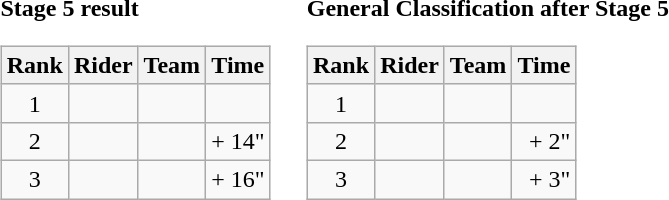<table>
<tr>
<td><strong>Stage 5 result</strong><br><table class="wikitable">
<tr>
<th scope="col">Rank</th>
<th scope="col">Rider</th>
<th scope="col">Team</th>
<th scope="col">Time</th>
</tr>
<tr>
<td style="text-align:center;">1</td>
<td></td>
<td></td>
<td style="text-align:right;"></td>
</tr>
<tr>
<td style="text-align:center;">2</td>
<td></td>
<td></td>
<td style="text-align:right;">+ 14"</td>
</tr>
<tr>
<td style="text-align:center;">3</td>
<td></td>
<td></td>
<td style="text-align:right;">+ 16"</td>
</tr>
</table>
</td>
<td></td>
<td><strong>General Classification after Stage 5</strong><br><table class="wikitable">
<tr>
<th scope="col">Rank</th>
<th scope="col">Rider</th>
<th scope="col">Team</th>
<th scope="col">Time</th>
</tr>
<tr>
<td style="text-align:center;">1</td>
<td></td>
<td></td>
<td style="text-align:right;"></td>
</tr>
<tr>
<td style="text-align:center;">2</td>
<td></td>
<td></td>
<td style="text-align:right;">+ 2"</td>
</tr>
<tr>
<td style="text-align:center;">3</td>
<td></td>
<td></td>
<td style="text-align:right;">+ 3"</td>
</tr>
</table>
</td>
</tr>
</table>
